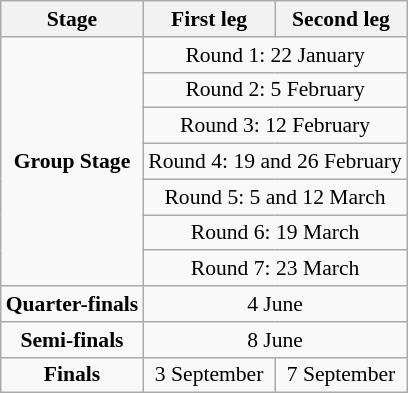<table class=wikitable style="text-align:center; font-size:90%">
<tr>
<th>Stage</th>
<th>First leg</th>
<th>Second leg</th>
</tr>
<tr>
<td rowspan=7><strong>Group Stage</strong></td>
<td colspan=2>Round 1: 22 January</td>
</tr>
<tr>
<td colspan=2>Round 2: 5 February</td>
</tr>
<tr>
<td colspan=2>Round 3: 12 February</td>
</tr>
<tr>
<td colspan=2>Round 4: 19 and 26 February</td>
</tr>
<tr>
<td colspan=2>Round 5: 5 and 12 March</td>
</tr>
<tr>
<td colspan=2>Round 6: 19 March</td>
</tr>
<tr>
<td colspan=2>Round 7: 23 March</td>
</tr>
<tr>
<td><strong>Quarter-finals</strong></td>
<td colspan=2>4 June</td>
</tr>
<tr>
<td><strong>Semi-finals</strong></td>
<td colspan=2>8 June</td>
</tr>
<tr>
<td><strong>Finals</strong></td>
<td>3 September</td>
<td>7 September</td>
</tr>
</table>
